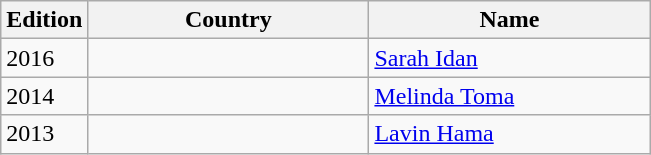<table class="wikitable sortable" font-size: 95%;">
<tr>
<th width="50">Edition</th>
<th width="180">Country</th>
<th width="180">Name</th>
</tr>
<tr>
<td>2016</td>
<td></td>
<td><a href='#'>Sarah Idan</a></td>
</tr>
<tr>
<td>2014</td>
<td></td>
<td><a href='#'>Melinda Toma</a></td>
</tr>
<tr>
<td>2013</td>
<td></td>
<td><a href='#'>Lavin Hama</a></td>
</tr>
</table>
